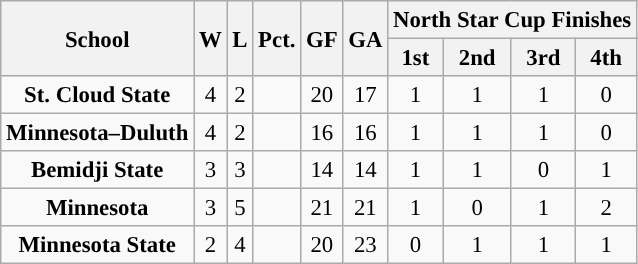<table class="wikitable sortable" style="font-size: 95%;text-align: center;">
<tr>
<th scope="col" rowspan="2">School</th>
<th scope="col" rowspan="2">W</th>
<th scope="col" rowspan="2">L</th>
<th scope="col" rowspan="2">Pct.</th>
<th scope="col" rowspan="2">GF</th>
<th scope="col" rowspan="2">GA</th>
<th colspan="4">North Star Cup Finishes</th>
</tr>
<tr>
<th scope="col">1st</th>
<th scope="col">2nd</th>
<th scope="col">3rd</th>
<th scope="col">4th</th>
</tr>
<tr>
<td><strong>St. Cloud State</strong></td>
<td>4</td>
<td>2</td>
<td></td>
<td>20</td>
<td>17</td>
<td>1</td>
<td>1</td>
<td>1</td>
<td>0</td>
</tr>
<tr>
<td><strong>Minnesota–Duluth</strong></td>
<td>4</td>
<td>2</td>
<td></td>
<td>16</td>
<td>16</td>
<td>1</td>
<td>1</td>
<td>1</td>
<td>0</td>
</tr>
<tr>
<td><strong>Bemidji State</strong></td>
<td>3</td>
<td>3</td>
<td></td>
<td>14</td>
<td>14</td>
<td>1</td>
<td>1</td>
<td>0</td>
<td>1</td>
</tr>
<tr>
<td><strong>Minnesota</strong></td>
<td>3</td>
<td>5</td>
<td></td>
<td>21</td>
<td>21</td>
<td>1</td>
<td>0</td>
<td>1</td>
<td>2</td>
</tr>
<tr>
<td><strong>Minnesota State</strong></td>
<td>2</td>
<td>4</td>
<td></td>
<td>20</td>
<td>23</td>
<td>0</td>
<td>1</td>
<td>1</td>
<td>1</td>
</tr>
</table>
